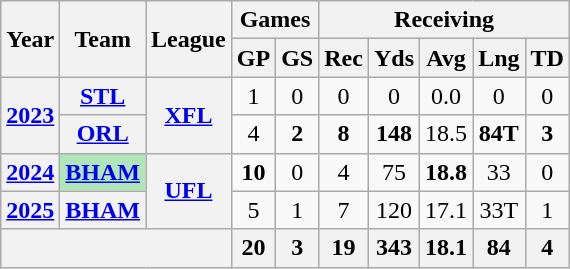<table class="wikitable" style="text-align:center;">
<tr>
<th rowspan="2">Year</th>
<th rowspan="2">Team</th>
<th rowspan="2">League</th>
<th colspan="2">Games</th>
<th colspan="5">Receiving</th>
</tr>
<tr>
<th>GP</th>
<th>GS</th>
<th>Rec</th>
<th>Yds</th>
<th>Avg</th>
<th>Lng</th>
<th>TD</th>
</tr>
<tr>
<th rowspan="2"><a href='#'>2023</a></th>
<th><a href='#'>STL</a></th>
<th rowspan="2"><a href='#'>XFL</a></th>
<td>1</td>
<td>0</td>
<td>0</td>
<td>0</td>
<td>0.0</td>
<td>0</td>
<td>0</td>
</tr>
<tr>
<th><a href='#'>ORL</a></th>
<td>4</td>
<td><strong>2</strong></td>
<td><strong>8</strong></td>
<td><strong>148</strong></td>
<td>18.5</td>
<td><strong>84T</strong></td>
<td><strong>3</strong></td>
</tr>
<tr>
<th><a href='#'>2024</a></th>
<th style="background:#afe6ba;"><a href='#'>BHAM</a></th>
<th rowspan="2"><a href='#'>UFL</a></th>
<td><strong>10</strong></td>
<td>0</td>
<td>4</td>
<td>75</td>
<td><strong>18.8</strong></td>
<td>33</td>
<td>0</td>
</tr>
<tr>
<th><a href='#'>2025</a></th>
<th><a href='#'>BHAM</a></th>
<td>5</td>
<td>1</td>
<td>7</td>
<td>120</td>
<td>17.1</td>
<td>33T</td>
<td>1</td>
</tr>
<tr>
<th colspan="3"></th>
<th>20</th>
<th>3</th>
<th>19</th>
<th>343</th>
<th>18.1</th>
<th>84</th>
<th>4</th>
</tr>
</table>
